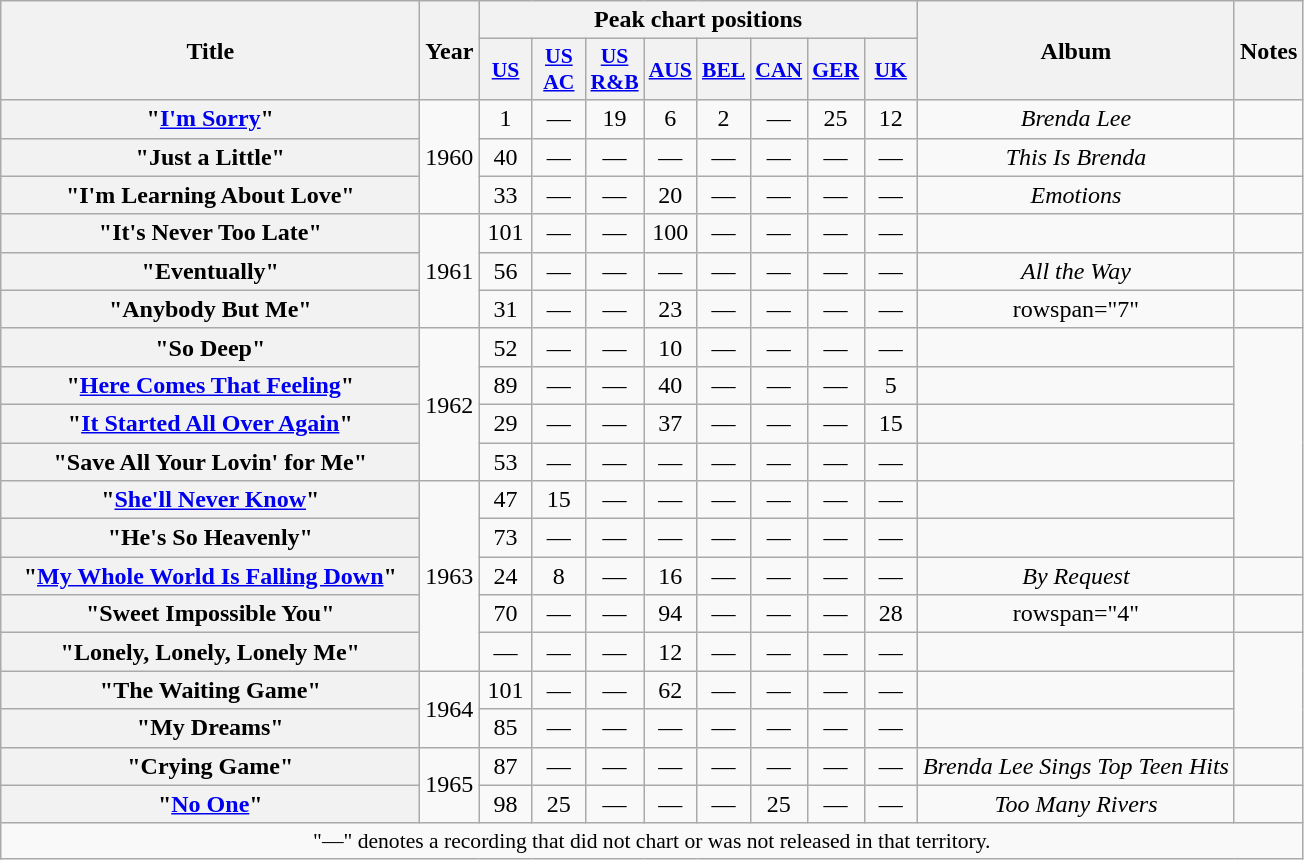<table class="wikitable plainrowheaders" style="text-align:center;" border="1">
<tr>
<th scope="col" rowspan="2" style="width:17em;">Title</th>
<th scope="col" rowspan="2">Year</th>
<th scope="col" colspan="8">Peak chart positions</th>
<th scope="col" rowspan="2">Album</th>
<th scope="col" rowspan="2">Notes</th>
</tr>
<tr>
<th scope="col" style="width:2em;font-size:90%;"><a href='#'>US</a><br></th>
<th scope="col" style="width:2em;font-size:90%;"><a href='#'>US AC</a><br></th>
<th scope="col" style="width:2em;font-size:90%;"><a href='#'>US<br>R&B</a><br></th>
<th scope="col" style="width:2em;font-size:90%;"><a href='#'>AUS</a><br></th>
<th scope="col" style="width:2em;font-size:90%;"><a href='#'>BEL</a><br></th>
<th scope="col" style="width:2em;font-size:90%;"><a href='#'>CAN</a><br></th>
<th scope="col" style="width:2em;font-size:90%;"><a href='#'>GER</a><br></th>
<th scope="col" style="width:2em;font-size:90%;"><a href='#'>UK</a><br></th>
</tr>
<tr>
<th scope="row">"<a href='#'>I'm Sorry</a>"</th>
<td rowspan="3">1960</td>
<td>1</td>
<td>—</td>
<td>19</td>
<td>6</td>
<td>2</td>
<td>—</td>
<td>25</td>
<td>12</td>
<td><em>Brenda Lee</em></td>
<td></td>
</tr>
<tr>
<th scope="row">"Just a Little"</th>
<td>40</td>
<td>—</td>
<td>—</td>
<td>—</td>
<td>—</td>
<td>—</td>
<td>—</td>
<td>—</td>
<td><em>This Is Brenda</em></td>
<td></td>
</tr>
<tr>
<th scope="row">"I'm Learning About Love"</th>
<td>33</td>
<td>—</td>
<td>—</td>
<td>20</td>
<td>—</td>
<td>—</td>
<td>—</td>
<td>—</td>
<td><em>Emotions</em></td>
<td></td>
</tr>
<tr>
<th scope="row">"It's Never Too Late"</th>
<td rowspan="3">1961</td>
<td>101</td>
<td>—</td>
<td>—</td>
<td>100</td>
<td>—</td>
<td>—</td>
<td>—</td>
<td>—</td>
<td></td>
<td></td>
</tr>
<tr>
<th scope="row">"Eventually"</th>
<td>56</td>
<td>—</td>
<td>—</td>
<td>—</td>
<td>—</td>
<td>—</td>
<td>—</td>
<td>—</td>
<td><em>All the Way</em></td>
<td></td>
</tr>
<tr>
<th scope="row">"Anybody But Me"</th>
<td>31</td>
<td>—</td>
<td>—</td>
<td>23</td>
<td>—</td>
<td>—</td>
<td>—</td>
<td>—</td>
<td>rowspan="7" </td>
<td></td>
</tr>
<tr>
<th scope="row">"So Deep"</th>
<td rowspan="4">1962</td>
<td>52</td>
<td>—</td>
<td>—</td>
<td>10</td>
<td>—</td>
<td>—</td>
<td>—</td>
<td>—</td>
<td></td>
</tr>
<tr>
<th scope="row">"<a href='#'>Here Comes That Feeling</a>"</th>
<td>89</td>
<td>—</td>
<td>—</td>
<td>40</td>
<td>—</td>
<td>—</td>
<td>—</td>
<td>5</td>
<td></td>
</tr>
<tr>
<th scope="row">"<a href='#'>It Started All Over Again</a>"</th>
<td>29</td>
<td>—</td>
<td>—</td>
<td>37</td>
<td>—</td>
<td>—</td>
<td>—</td>
<td>15</td>
<td></td>
</tr>
<tr>
<th scope="row">"Save All Your Lovin' for Me"</th>
<td>53</td>
<td>—</td>
<td>—</td>
<td>—</td>
<td>—</td>
<td>—</td>
<td>—</td>
<td>—</td>
<td></td>
</tr>
<tr>
<th scope="row">"<a href='#'>She'll Never Know</a>"</th>
<td rowspan="5">1963</td>
<td>47</td>
<td>15</td>
<td>—</td>
<td>—</td>
<td>—</td>
<td>—</td>
<td>—</td>
<td>—</td>
<td></td>
</tr>
<tr>
<th scope="row">"He's So Heavenly"</th>
<td>73</td>
<td>—</td>
<td>—</td>
<td>—</td>
<td>—</td>
<td>—</td>
<td>—</td>
<td>—</td>
<td></td>
</tr>
<tr>
<th scope="row">"<a href='#'>My Whole World Is Falling Down</a>"</th>
<td>24</td>
<td>8</td>
<td>—</td>
<td>16</td>
<td>—</td>
<td>—</td>
<td>—</td>
<td>—</td>
<td><em>By Request</em></td>
<td></td>
</tr>
<tr>
<th scope="row">"Sweet Impossible You"</th>
<td>70</td>
<td>—</td>
<td>—</td>
<td>94</td>
<td>—</td>
<td>—</td>
<td>—</td>
<td>28</td>
<td>rowspan="4" </td>
<td></td>
</tr>
<tr>
<th scope="row">"Lonely, Lonely, Lonely Me"</th>
<td>—</td>
<td>—</td>
<td>—</td>
<td>12</td>
<td>—</td>
<td>—</td>
<td>—</td>
<td>—</td>
<td></td>
</tr>
<tr>
<th scope="row">"The Waiting Game"</th>
<td rowspan="2">1964</td>
<td>101</td>
<td>—</td>
<td>—</td>
<td>62</td>
<td>—</td>
<td>—</td>
<td>—</td>
<td>—</td>
<td></td>
</tr>
<tr>
<th scope="row">"My Dreams"</th>
<td>85</td>
<td>—</td>
<td>—</td>
<td>—</td>
<td>—</td>
<td>—</td>
<td>—</td>
<td>—</td>
<td></td>
</tr>
<tr>
<th scope="row">"Crying Game"</th>
<td rowspan="2">1965</td>
<td>87</td>
<td>—</td>
<td>—</td>
<td>—</td>
<td>—</td>
<td>—</td>
<td>—</td>
<td>—</td>
<td><em>Brenda Lee Sings Top Teen Hits</em></td>
<td></td>
</tr>
<tr>
<th scope="row">"<a href='#'>No One</a>"</th>
<td>98</td>
<td>25</td>
<td>—</td>
<td>—</td>
<td>—</td>
<td>25</td>
<td>—</td>
<td>—</td>
<td><em>Too Many Rivers</em></td>
<td></td>
</tr>
<tr>
<td colspan="12" style="font-size:90%">"—" denotes a recording that did not chart or was not released in that territory.</td>
</tr>
</table>
